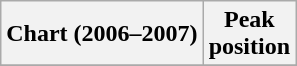<table class="wikitable sortable plainrowheaders" style="text-align:center">
<tr>
<th>Chart (2006–2007)</th>
<th>Peak<br>position</th>
</tr>
<tr>
</tr>
</table>
